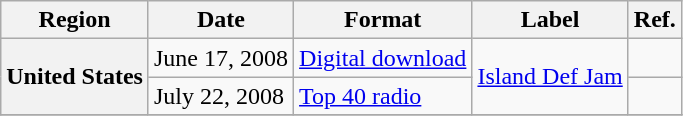<table class="wikitable sortable plainrowheaders">
<tr>
<th scope="col">Region</th>
<th scope="col">Date</th>
<th scope="col">Format</th>
<th scope="col">Label</th>
<th scope="col">Ref.</th>
</tr>
<tr>
<th rowspan="2">United States</th>
<td>June 17, 2008</td>
<td><a href='#'>Digital download</a></td>
<td rowspan="2"><a href='#'>Island Def Jam</a></td>
<td></td>
</tr>
<tr>
<td>July 22, 2008</td>
<td><a href='#'>Top 40 radio</a></td>
<td></td>
</tr>
<tr>
</tr>
</table>
